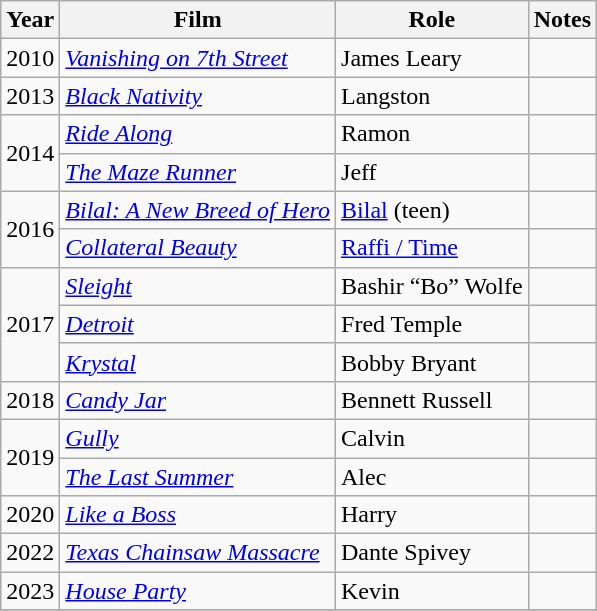<table class="wikitable sortable">
<tr>
<th>Year</th>
<th>Film</th>
<th>Role</th>
<th class="unsortable">Notes</th>
</tr>
<tr>
<td>2010</td>
<td><em><a href='#'>Vanishing on 7th Street</a></em></td>
<td>James Leary</td>
<td></td>
</tr>
<tr>
<td>2013</td>
<td><em><a href='#'>Black Nativity</a></em></td>
<td>Langston</td>
<td></td>
</tr>
<tr>
<td rowspan=2>2014</td>
<td><em><a href='#'>Ride Along</a></em></td>
<td>Ramon</td>
<td></td>
</tr>
<tr>
<td><em><a href='#'>The Maze Runner</a></em></td>
<td>Jeff</td>
<td></td>
</tr>
<tr>
<td rowspan=2>2016</td>
<td><em><a href='#'>Bilal: A New Breed of Hero</a></em></td>
<td><a href='#'>Bilal</a> (teen)</td>
<td></td>
</tr>
<tr>
<td><em><a href='#'>Collateral Beauty</a></em></td>
<td><a href='#'>Raffi / Time</a></td>
<td></td>
</tr>
<tr>
<td rowspan=3>2017</td>
<td><em><a href='#'>Sleight</a></em></td>
<td>Bashir “Bo” Wolfe</td>
<td></td>
</tr>
<tr>
<td><em><a href='#'>Detroit</a></em></td>
<td>Fred Temple</td>
<td></td>
</tr>
<tr>
<td><em><a href='#'>Krystal</a></em></td>
<td>Bobby Bryant</td>
<td></td>
</tr>
<tr>
<td>2018</td>
<td><em><a href='#'>Candy Jar</a></em></td>
<td>Bennett Russell</td>
<td></td>
</tr>
<tr>
<td rowspan=2>2019</td>
<td><em><a href='#'>Gully</a></em></td>
<td>Calvin</td>
<td></td>
</tr>
<tr>
<td><em><a href='#'>The Last Summer</a></em></td>
<td>Alec</td>
<td></td>
</tr>
<tr>
<td>2020</td>
<td><em><a href='#'>Like a Boss</a></em></td>
<td>Harry</td>
<td></td>
</tr>
<tr>
<td>2022</td>
<td><em><a href='#'>Texas Chainsaw Massacre</a></em></td>
<td>Dante Spivey</td>
<td></td>
</tr>
<tr>
<td>2023</td>
<td><em><a href='#'>House Party</a></em></td>
<td>Kevin</td>
<td></td>
</tr>
<tr>
</tr>
</table>
